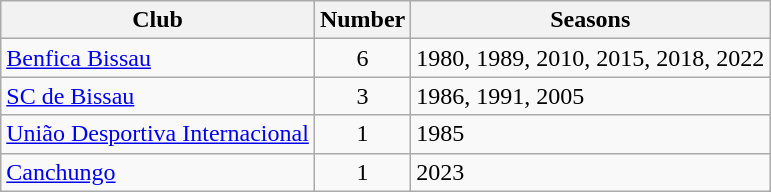<table class="wikitable sortable">
<tr>
<th>Club</th>
<th>Number</th>
<th>Seasons</th>
</tr>
<tr>
<td><a href='#'>Benfica Bissau</a></td>
<td style="text-align:center">6</td>
<td>1980, 1989, 2010, 2015, 2018, 2022</td>
</tr>
<tr>
<td><a href='#'>SC de Bissau</a></td>
<td style="text-align:center">3</td>
<td>1986, 1991, 2005</td>
</tr>
<tr>
<td><a href='#'>União Desportiva Internacional</a></td>
<td style="text-align:center">1</td>
<td>1985</td>
</tr>
<tr>
<td><a href='#'>Canchungo</a></td>
<td style="text-align:center">1</td>
<td>2023</td>
</tr>
</table>
